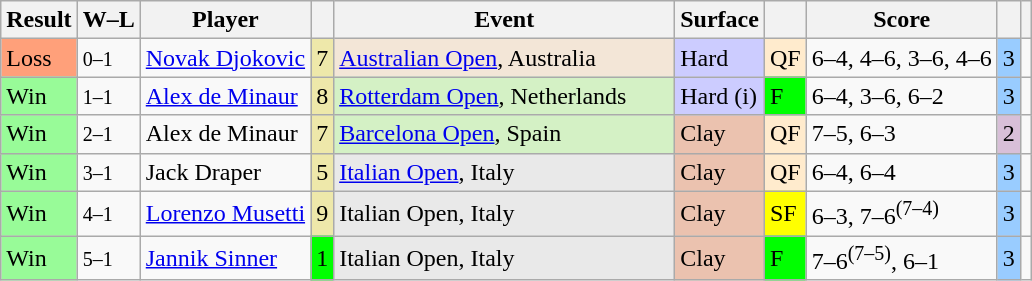<table class="wikitable sortable">
<tr>
<th>Result</th>
<th class=unsortable>W–L</th>
<th>Player</th>
<th></th>
<th width=220>Event</th>
<th>Surface</th>
<th class=unsortable></th>
<th class=unsortable>Score</th>
<th></th>
<th class=unsortable></th>
</tr>
<tr>
<td style=background:#ffa07a>Loss</td>
<td><small>0–1</small></td>
<td> <a href='#'>Novak Djokovic</a></td>
<td style=background:#eee8aa>7</td>
<td style=background:#f3e6d7><a href='#'>Australian Open</a>, Australia</td>
<td style=background:#ccccff>Hard</td>
<td style=background:#ffebcd>QF</td>
<td>6–4, 4–6, 3–6, 4–6</td>
<td style=background:#99ccff>3</td>
<td></td>
</tr>
<tr>
<td style=background:#98fb98>Win</td>
<td><small>1–1</small></td>
<td> <a href='#'>Alex de Minaur</a></td>
<td style=background:#eee8aa>8</td>
<td style=background:#d4f1c5><a href='#'>Rotterdam Open</a>, Netherlands</td>
<td style=background:#ccccff>Hard (i)</td>
<td style=background:lime>F</td>
<td>6–4, 3–6, 6–2</td>
<td style=background:#99ccff>3</td>
<td></td>
</tr>
<tr>
<td style=background:#98fb98>Win</td>
<td><small>2–1</small></td>
<td> Alex de Minaur</td>
<td style=background:#eee8aa>7</td>
<td style=background:#d4f1c5><a href='#'>Barcelona Open</a>, Spain</td>
<td style=background:#ebc2af>Clay</td>
<td style=background:#ffebcd>QF</td>
<td>7–5, 6–3</td>
<td style=background:thistle>2</td>
<td></td>
</tr>
<tr>
<td style=background:#98fb98>Win</td>
<td><small>3–1</small></td>
<td> Jack Draper</td>
<td style=background:#eee8aa>5</td>
<td style=background:#e9e9e9><a href='#'>Italian Open</a>, Italy</td>
<td style=background:#ebc2af>Clay</td>
<td style=background:#ffebcd>QF</td>
<td>6–4, 6–4</td>
<td style=background:#99ccff>3</td>
<td></td>
</tr>
<tr>
<td style=background:#98fb98>Win</td>
<td><small>4–1</small></td>
<td> <a href='#'>Lorenzo Musetti</a></td>
<td style=background:#eee8aa>9</td>
<td style=background:#e9e9e9>Italian Open, Italy</td>
<td style=background:#ebc2af>Clay</td>
<td style=background:yellow>SF</td>
<td>6–3, 7–6<sup>(7–4)</sup></td>
<td style=background:#99ccff>3</td>
<td></td>
</tr>
<tr>
<td style=background:#98fb98>Win</td>
<td><small>5–1</small></td>
<td> <a href='#'>Jannik Sinner</a></td>
<td style=background:lime>1</td>
<td style=background:#e9e9e9>Italian Open, Italy</td>
<td style=background:#ebc2af>Clay</td>
<td style=background:lime>F</td>
<td>7–6<sup>(7–5)</sup>, 6–1</td>
<td style=background:#99ccff>3</td>
<td></td>
</tr>
</table>
